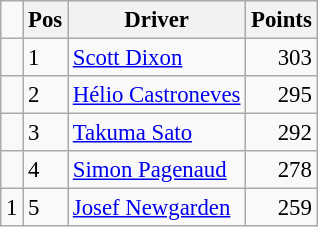<table class="wikitable" style="font-size: 95%;">
<tr>
<td></td>
<th>Pos</th>
<th>Driver</th>
<th>Points</th>
</tr>
<tr>
<td align="left"></td>
<td>1</td>
<td> <a href='#'>Scott Dixon</a></td>
<td align="right">303</td>
</tr>
<tr>
<td align="left"></td>
<td>2</td>
<td> <a href='#'>Hélio Castroneves</a></td>
<td align="right">295</td>
</tr>
<tr>
<td align="left"></td>
<td>3</td>
<td> <a href='#'>Takuma Sato</a></td>
<td align="right">292</td>
</tr>
<tr>
<td align="left"></td>
<td>4</td>
<td> <a href='#'>Simon Pagenaud</a></td>
<td align="right">278</td>
</tr>
<tr>
<td align="left"> 1</td>
<td>5</td>
<td> <a href='#'>Josef Newgarden</a></td>
<td align="right">259</td>
</tr>
</table>
